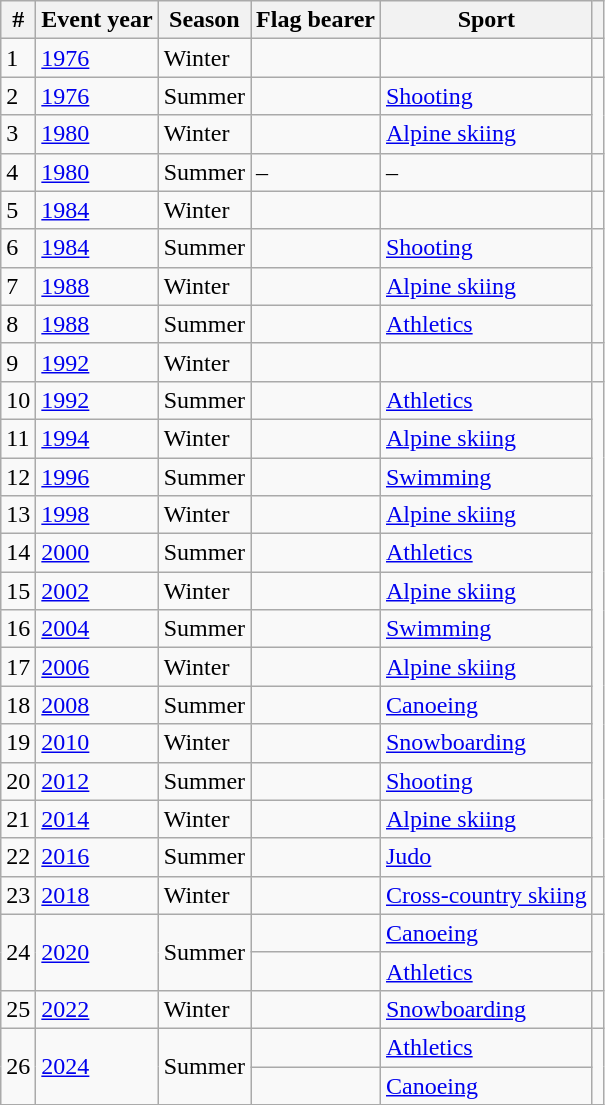<table class="wikitable sortable">
<tr>
<th>#</th>
<th>Event year</th>
<th>Season</th>
<th>Flag bearer</th>
<th>Sport</th>
<th></th>
</tr>
<tr>
<td>1</td>
<td><a href='#'>1976</a></td>
<td>Winter</td>
<td></td>
<td></td>
<td></td>
</tr>
<tr>
<td>2</td>
<td><a href='#'>1976</a></td>
<td>Summer</td>
<td></td>
<td><a href='#'>Shooting</a></td>
<td rowspan=2></td>
</tr>
<tr>
<td>3</td>
<td><a href='#'>1980</a></td>
<td>Winter</td>
<td></td>
<td><a href='#'>Alpine skiing</a></td>
</tr>
<tr>
<td>4</td>
<td><a href='#'>1980</a></td>
<td>Summer</td>
<td>–</td>
<td>–</td>
<td></td>
</tr>
<tr>
<td>5</td>
<td><a href='#'>1984</a></td>
<td>Winter</td>
<td></td>
<td></td>
<td></td>
</tr>
<tr>
<td>6</td>
<td><a href='#'>1984</a></td>
<td>Summer</td>
<td></td>
<td><a href='#'>Shooting</a></td>
<td rowspan=3></td>
</tr>
<tr>
<td>7</td>
<td><a href='#'>1988</a></td>
<td>Winter</td>
<td></td>
<td><a href='#'>Alpine skiing</a></td>
</tr>
<tr>
<td>8</td>
<td><a href='#'>1988</a></td>
<td>Summer</td>
<td></td>
<td><a href='#'>Athletics</a></td>
</tr>
<tr>
<td>9</td>
<td><a href='#'>1992</a></td>
<td>Winter</td>
<td></td>
<td></td>
<td></td>
</tr>
<tr>
<td>10</td>
<td><a href='#'>1992</a></td>
<td>Summer</td>
<td></td>
<td><a href='#'>Athletics</a></td>
<td rowspan=13></td>
</tr>
<tr>
<td>11</td>
<td><a href='#'>1994</a></td>
<td>Winter</td>
<td></td>
<td><a href='#'>Alpine skiing</a></td>
</tr>
<tr>
<td>12</td>
<td><a href='#'>1996</a></td>
<td>Summer</td>
<td></td>
<td><a href='#'>Swimming</a></td>
</tr>
<tr>
<td>13</td>
<td><a href='#'>1998</a></td>
<td>Winter</td>
<td></td>
<td><a href='#'>Alpine skiing</a></td>
</tr>
<tr>
<td>14</td>
<td><a href='#'>2000</a></td>
<td>Summer</td>
<td></td>
<td><a href='#'>Athletics</a></td>
</tr>
<tr>
<td>15</td>
<td><a href='#'>2002</a></td>
<td>Winter</td>
<td></td>
<td><a href='#'>Alpine skiing</a></td>
</tr>
<tr>
<td>16</td>
<td><a href='#'>2004</a></td>
<td>Summer</td>
<td></td>
<td><a href='#'>Swimming</a></td>
</tr>
<tr>
<td>17</td>
<td><a href='#'>2006</a></td>
<td>Winter</td>
<td></td>
<td><a href='#'>Alpine skiing</a></td>
</tr>
<tr>
<td>18</td>
<td><a href='#'>2008</a></td>
<td>Summer</td>
<td></td>
<td><a href='#'>Canoeing</a></td>
</tr>
<tr>
<td>19</td>
<td><a href='#'>2010</a></td>
<td>Winter</td>
<td></td>
<td><a href='#'>Snowboarding</a></td>
</tr>
<tr>
<td>20</td>
<td><a href='#'>2012</a></td>
<td>Summer</td>
<td></td>
<td><a href='#'>Shooting</a></td>
</tr>
<tr>
<td>21</td>
<td><a href='#'>2014</a></td>
<td>Winter</td>
<td></td>
<td><a href='#'>Alpine skiing</a></td>
</tr>
<tr>
<td>22</td>
<td><a href='#'>2016</a></td>
<td>Summer</td>
<td></td>
<td><a href='#'>Judo</a></td>
</tr>
<tr>
<td>23</td>
<td><a href='#'>2018</a></td>
<td>Winter</td>
<td></td>
<td><a href='#'>Cross-country skiing</a></td>
<td></td>
</tr>
<tr>
<td rowspan=2>24</td>
<td rowspan=2><a href='#'>2020</a></td>
<td rowspan=2>Summer</td>
<td></td>
<td><a href='#'>Canoeing</a></td>
<td rowspan=2></td>
</tr>
<tr>
<td></td>
<td><a href='#'>Athletics</a></td>
</tr>
<tr>
<td>25</td>
<td><a href='#'>2022</a></td>
<td>Winter</td>
<td></td>
<td><a href='#'>Snowboarding</a></td>
<td></td>
</tr>
<tr>
<td rowspan=2>26</td>
<td rowspan=2><a href='#'>2024</a></td>
<td rowspan=2>Summer</td>
<td></td>
<td><a href='#'>Athletics</a></td>
<td rowspan=2></td>
</tr>
<tr>
<td></td>
<td><a href='#'>Canoeing</a></td>
</tr>
</table>
